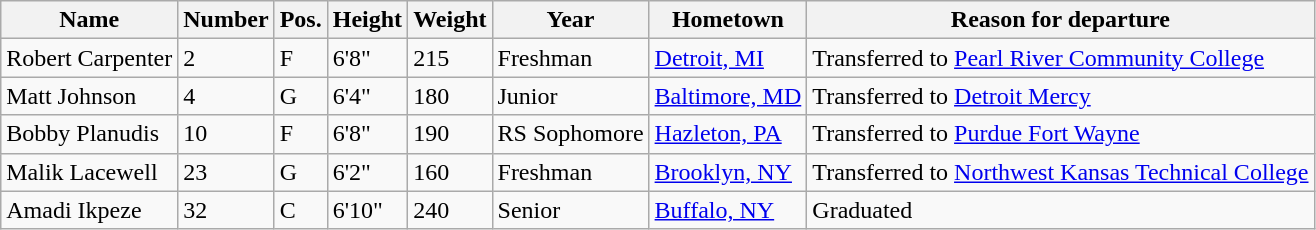<table class="wikitable sortable" border="1">
<tr>
<th>Name</th>
<th>Number</th>
<th>Pos.</th>
<th>Height</th>
<th>Weight</th>
<th>Year</th>
<th>Hometown</th>
<th class="unsortable">Reason for departure</th>
</tr>
<tr>
<td>Robert Carpenter</td>
<td>2</td>
<td>F</td>
<td>6'8"</td>
<td>215</td>
<td>Freshman</td>
<td><a href='#'>Detroit, MI</a></td>
<td>Transferred to <a href='#'>Pearl River Community College</a></td>
</tr>
<tr>
<td>Matt Johnson</td>
<td>4</td>
<td>G</td>
<td>6'4"</td>
<td>180</td>
<td>Junior</td>
<td><a href='#'>Baltimore, MD</a></td>
<td>Transferred to <a href='#'>Detroit Mercy</a></td>
</tr>
<tr>
<td>Bobby Planudis</td>
<td>10</td>
<td>F</td>
<td>6'8"</td>
<td>190</td>
<td>RS Sophomore</td>
<td><a href='#'>Hazleton, PA</a></td>
<td>Transferred to <a href='#'>Purdue Fort Wayne</a></td>
</tr>
<tr>
<td>Malik Lacewell</td>
<td>23</td>
<td>G</td>
<td>6'2"</td>
<td>160</td>
<td>Freshman</td>
<td><a href='#'>Brooklyn, NY</a></td>
<td>Transferred to <a href='#'>Northwest Kansas Technical College</a></td>
</tr>
<tr>
<td>Amadi Ikpeze</td>
<td>32</td>
<td>C</td>
<td>6'10"</td>
<td>240</td>
<td>Senior</td>
<td><a href='#'>Buffalo, NY</a></td>
<td>Graduated</td>
</tr>
</table>
